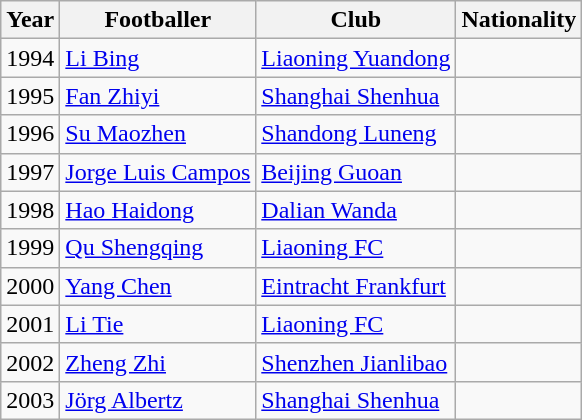<table class="wikitable">
<tr>
<th>Year</th>
<th>Footballer</th>
<th>Club</th>
<th>Nationality</th>
</tr>
<tr>
<td>1994</td>
<td><a href='#'>Li Bing</a></td>
<td><a href='#'>Liaoning Yuandong</a></td>
<td></td>
</tr>
<tr>
<td>1995</td>
<td><a href='#'>Fan Zhiyi</a></td>
<td><a href='#'>Shanghai Shenhua</a></td>
<td></td>
</tr>
<tr>
<td>1996</td>
<td><a href='#'>Su Maozhen</a></td>
<td><a href='#'>Shandong Luneng</a></td>
<td></td>
</tr>
<tr>
<td>1997</td>
<td><a href='#'>Jorge Luis Campos</a></td>
<td><a href='#'>Beijing Guoan</a></td>
<td></td>
</tr>
<tr>
<td>1998</td>
<td><a href='#'>Hao Haidong</a></td>
<td><a href='#'>Dalian Wanda</a></td>
<td></td>
</tr>
<tr>
<td>1999</td>
<td><a href='#'>Qu Shengqing</a></td>
<td><a href='#'>Liaoning FC</a></td>
<td></td>
</tr>
<tr>
<td>2000</td>
<td><a href='#'>Yang Chen</a></td>
<td><a href='#'>Eintracht Frankfurt</a></td>
<td></td>
</tr>
<tr>
<td>2001</td>
<td><a href='#'>Li Tie</a></td>
<td><a href='#'>Liaoning FC</a></td>
<td></td>
</tr>
<tr>
<td>2002</td>
<td><a href='#'>Zheng Zhi</a></td>
<td><a href='#'>Shenzhen Jianlibao</a></td>
<td></td>
</tr>
<tr>
<td>2003</td>
<td><a href='#'>Jörg Albertz</a></td>
<td><a href='#'>Shanghai Shenhua</a></td>
<td></td>
</tr>
</table>
